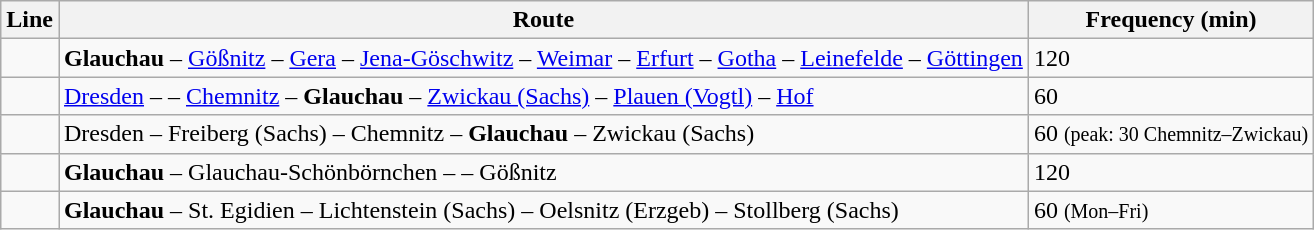<table class="wikitable">
<tr>
<th>Line</th>
<th>Route</th>
<th>Frequency (min)</th>
</tr>
<tr>
<td align="center"></td>
<td><strong>Glauchau</strong> – <a href='#'>Gößnitz</a> – <a href='#'>Gera</a> – <a href='#'>Jena-Göschwitz</a> – <a href='#'>Weimar</a> – <a href='#'>Erfurt</a> – <a href='#'>Gotha</a> – <a href='#'>Leinefelde</a> – <a href='#'>Göttingen</a></td>
<td>120</td>
</tr>
<tr>
<td align="center"></td>
<td><a href='#'>Dresden</a> –  – <a href='#'>Chemnitz</a> – <strong>Glauchau</strong> – <a href='#'>Zwickau (Sachs)</a> – <a href='#'>Plauen (Vogtl)</a> – <a href='#'>Hof</a></td>
<td>60</td>
</tr>
<tr>
<td align="center"></td>
<td>Dresden – Freiberg (Sachs) – Chemnitz – <strong>Glauchau</strong> – Zwickau (Sachs)</td>
<td>60 <small>(peak: 30 Chemnitz–Zwickau)</small></td>
</tr>
<tr>
<td align="center"></td>
<td><strong>Glauchau</strong> – Glauchau-Schönbörnchen –  – Gößnitz</td>
<td>120</td>
</tr>
<tr>
<td align="center"></td>
<td><strong>Glauchau</strong> – St. Egidien – Lichtenstein (Sachs) – Oelsnitz (Erzgeb) – Stollberg (Sachs)</td>
<td>60 <small>(Mon–Fri)</small></td>
</tr>
</table>
